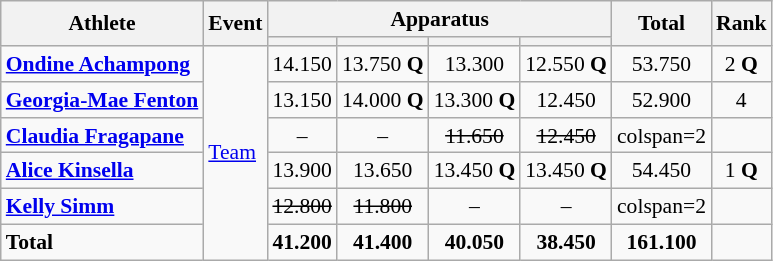<table class="wikitable" style="font-size:90%; text-align:center">
<tr>
<th rowspan=2>Athlete</th>
<th rowspan=2>Event</th>
<th colspan=4>Apparatus</th>
<th rowspan=2>Total</th>
<th rowspan=2>Rank</th>
</tr>
<tr style="font-size:95%">
<th></th>
<th></th>
<th></th>
<th></th>
</tr>
<tr>
<td align=left><strong><a href='#'>Ondine Achampong</a></strong></td>
<td align=left rowspan=6><a href='#'>Team</a></td>
<td>14.150</td>
<td>13.750 <strong>Q</strong></td>
<td>13.300</td>
<td>12.550 <strong>Q</strong></td>
<td>53.750</td>
<td>2 <strong>Q</strong></td>
</tr>
<tr>
<td align=left><strong><a href='#'>Georgia-Mae Fenton</a></strong></td>
<td>13.150</td>
<td>14.000 <strong>Q</strong></td>
<td>13.300 <strong>Q</strong></td>
<td>12.450</td>
<td>52.900</td>
<td>4</td>
</tr>
<tr>
<td align=left><strong><a href='#'>Claudia Fragapane</a></strong></td>
<td>–</td>
<td>–</td>
<td><s>11.650</s></td>
<td><s>12.450</s></td>
<td>colspan=2 </td>
</tr>
<tr>
<td align=left><strong><a href='#'>Alice Kinsella</a></strong></td>
<td>13.900</td>
<td>13.650</td>
<td>13.450 <strong>Q</strong></td>
<td>13.450 <strong>Q</strong></td>
<td>54.450</td>
<td>1 <strong>Q</strong></td>
</tr>
<tr>
<td align=left><strong><a href='#'>Kelly Simm</a></strong></td>
<td><s>12.800</s></td>
<td><s>11.800</s></td>
<td>–</td>
<td>–</td>
<td>colspan=2 </td>
</tr>
<tr>
<td align=left><strong>Total</strong></td>
<td><strong>41.200</strong></td>
<td><strong>41.400</strong></td>
<td><strong>40.050</strong></td>
<td><strong>38.450</strong></td>
<td><strong>161.100</strong></td>
<td></td>
</tr>
</table>
